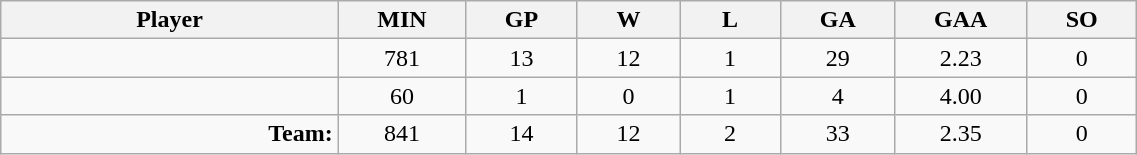<table class="wikitable sortable" width="60%">
<tr>
<th bgcolor="#DDDDFF" width="10%">Player</th>
<th width="3%" bgcolor="#DDDDFF" title="Minutes played">MIN</th>
<th width="3%" bgcolor="#DDDDFF" title="Games played in">GP</th>
<th width="3%" bgcolor="#DDDDFF" title="Wins">W</th>
<th width="3%" bgcolor="#DDDDFF"title="Losses">L</th>
<th width="3%" bgcolor="#DDDDFF" title="Goals against">GA</th>
<th width="3%" bgcolor="#DDDDFF" title="Goals against average">GAA</th>
<th width="3%" bgcolor="#DDDDFF" title="Shut-outs">SO</th>
</tr>
<tr align="center">
<td align="right"></td>
<td>781</td>
<td>13</td>
<td>12</td>
<td>1</td>
<td>29</td>
<td>2.23</td>
<td>0</td>
</tr>
<tr align="center">
<td align="right"></td>
<td>60</td>
<td>1</td>
<td>0</td>
<td>1</td>
<td>4</td>
<td>4.00</td>
<td>0</td>
</tr>
<tr align="center">
<td align="right"><strong>Team:</strong></td>
<td>841</td>
<td>14</td>
<td>12</td>
<td>2</td>
<td>33</td>
<td>2.35</td>
<td>0</td>
</tr>
</table>
